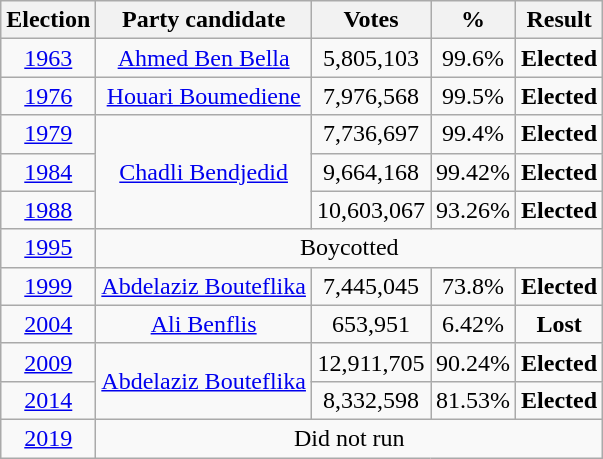<table class=wikitable style=text-align:center>
<tr>
<th>Election</th>
<th>Party candidate</th>
<th>Votes</th>
<th>%</th>
<th>Result</th>
</tr>
<tr>
<td><a href='#'>1963</a></td>
<td><a href='#'>Ahmed Ben Bella</a></td>
<td>5,805,103</td>
<td>99.6%</td>
<td><strong>Elected</strong> </td>
</tr>
<tr>
<td><a href='#'>1976</a></td>
<td><a href='#'>Houari Boumediene</a></td>
<td>7,976,568</td>
<td>99.5%</td>
<td><strong>Elected</strong> </td>
</tr>
<tr>
<td><a href='#'>1979</a></td>
<td rowspan="3"><a href='#'>Chadli Bendjedid</a></td>
<td>7,736,697</td>
<td>99.4%</td>
<td><strong>Elected</strong> </td>
</tr>
<tr>
<td><a href='#'>1984</a></td>
<td>9,664,168</td>
<td>99.42%</td>
<td><strong>Elected</strong> </td>
</tr>
<tr>
<td><a href='#'>1988</a></td>
<td>10,603,067</td>
<td>93.26%</td>
<td><strong>Elected</strong> </td>
</tr>
<tr>
<td><a href='#'>1995</a></td>
<td colspan="4">Boycotted</td>
</tr>
<tr>
<td><a href='#'>1999</a></td>
<td><a href='#'>Abdelaziz Bouteflika</a></td>
<td>7,445,045</td>
<td>73.8%</td>
<td><strong>Elected</strong> </td>
</tr>
<tr>
<td><a href='#'>2004</a></td>
<td><a href='#'>Ali Benflis</a></td>
<td>653,951</td>
<td>6.42%</td>
<td><strong>Lost</strong> </td>
</tr>
<tr>
<td><a href='#'>2009</a></td>
<td rowspan="2"><a href='#'>Abdelaziz Bouteflika</a></td>
<td>12,911,705</td>
<td>90.24%</td>
<td><strong>Elected</strong> </td>
</tr>
<tr>
<td><a href='#'>2014</a></td>
<td>8,332,598</td>
<td>81.53%</td>
<td><strong>Elected</strong> </td>
</tr>
<tr>
<td><a href='#'>2019</a></td>
<td colspan="4">Did not run</td>
</tr>
</table>
